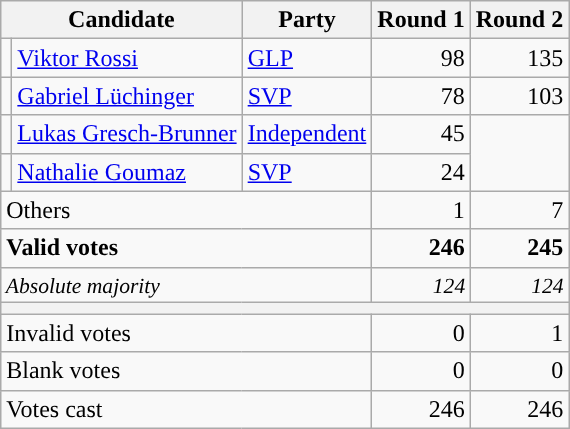<table class="wikitable" style="text-align:right;">
<tr>
<th colspan="2">Candidate</th>
<th>Party</th>
<th>Round 1</th>
<th>Round 2</th>
</tr>
<tr>
<td style="background-color:"></td>
<td style="text-align:left;"><a href='#'>Viktor Rossi</a></td>
<td style="text-align:left;"><a href='#'>GLP</a></td>
<td>98</td>
<td>135</td>
</tr>
<tr>
<td style="background-color:"></td>
<td style="text-align:left;"><a href='#'>Gabriel Lüchinger</a></td>
<td style="text-align:left;"><a href='#'>SVP</a></td>
<td>78</td>
<td>103</td>
</tr>
<tr>
<td style="background-color:"></td>
<td style="text-align:left;"><a href='#'>Lukas Gresch-Brunner</a></td>
<td style="text-align:left;"><a href='#'>Independent</a></td>
<td>45</td>
<td rowspan="2"></td>
</tr>
<tr>
<td style="background-color:"></td>
<td style="text-align:left;"><a href='#'>Nathalie Goumaz</a></td>
<td style="text-align:left;"><a href='#'>SVP</a></td>
<td>24</td>
</tr>
<tr>
<td colspan="3" style="text-align:left;">Others</td>
<td>1</td>
<td>7</td>
</tr>
<tr style="font-weight:bold;">
<td colspan="3" style="text-align:left;">Valid votes</td>
<td>246</td>
<td>245</td>
</tr>
<tr style="font-style:italic; font-size:90%;">
<td colspan="3" style="text-align:left;">Absolute majority</td>
<td>124</td>
<td>124</td>
</tr>
<tr>
<th colspan="11"></th>
</tr>
<tr>
<td colspan="3" style="text-align:left;">Invalid votes</td>
<td>0</td>
<td>1</td>
</tr>
<tr>
<td colspan="3" style="text-align:left;">Blank votes</td>
<td>0</td>
<td>0</td>
</tr>
<tr>
<td colspan="3" style="text-align:left;">Votes cast</td>
<td>246</td>
<td>246</td>
</tr>
</table>
